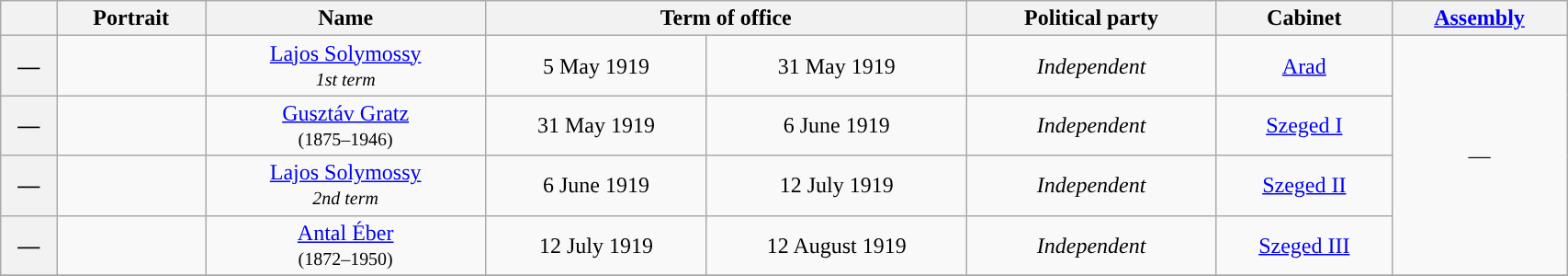<table class="wikitable" style="width:90%; text-align:center;">
<tr>
<th></th>
<th>Portrait</th>
<th>Name<br></th>
<th colspan=2>Term of office</th>
<th>Political party</th>
<th>Cabinet</th>
<th><a href='#'>Assembly</a><br></th>
</tr>
<tr>
<th style="background:">—</th>
<td></td>
<td><a href='#'>Lajos Solymossy</a><br><small><em>1st term</em></small></td>
<td>5 May 1919</td>
<td>31 May 1919</td>
<td><em>Independent</em></td>
<td><a href='#'>Arad</a></td>
<td rowspan="4">—</td>
</tr>
<tr>
<th style="background:">—</th>
<td></td>
<td><a href='#'>Gusztáv Gratz</a><br><small>(1875–1946)</small></td>
<td>31 May 1919</td>
<td>6 June 1919</td>
<td><em>Independent</em></td>
<td><a href='#'>Szeged I</a></td>
</tr>
<tr>
<th style="background:">—</th>
<td></td>
<td><a href='#'>Lajos Solymossy</a><br><small><em>2nd term</em></small></td>
<td>6 June 1919</td>
<td>12 July 1919</td>
<td><em>Independent</em></td>
<td><a href='#'>Szeged II</a></td>
</tr>
<tr>
<th style="background:">—</th>
<td></td>
<td><a href='#'>Antal Éber</a><br><small>(1872–1950)</small></td>
<td>12 July 1919</td>
<td>12 August 1919</td>
<td><em>Independent</em></td>
<td><a href='#'>Szeged III</a></td>
</tr>
<tr>
</tr>
</table>
